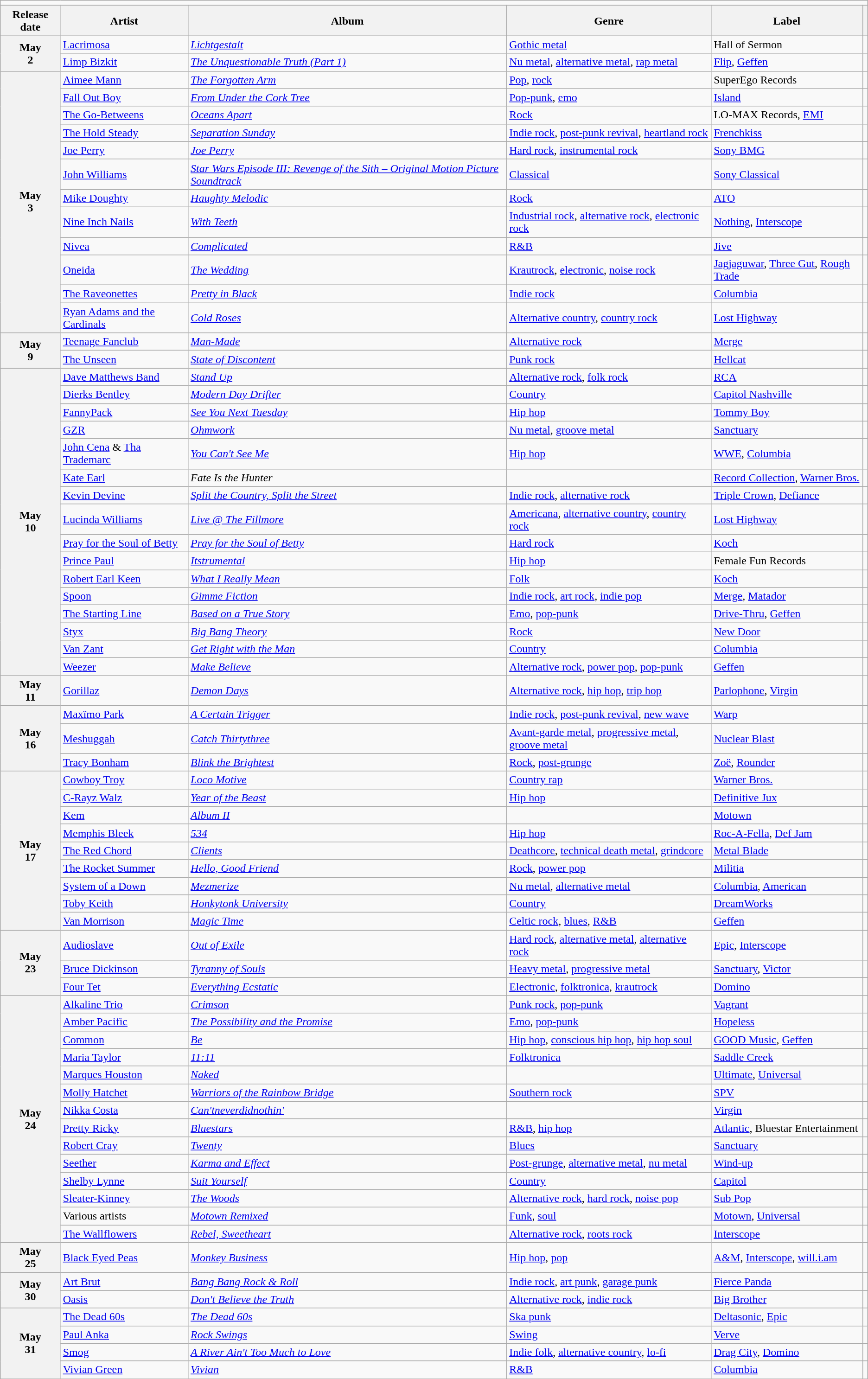<table class="wikitable plainrowheaders">
<tr>
<td colspan="6" style="text-align:center;"></td>
</tr>
<tr>
<th scope="col">Release date</th>
<th scope="col">Artist</th>
<th scope="col">Album</th>
<th scope="col">Genre</th>
<th scope="col">Label</th>
<th scope="col"></th>
</tr>
<tr>
<th scope="row" rowspan="2" style="text-align:center;">May<br>2</th>
<td><a href='#'>Lacrimosa</a></td>
<td><em><a href='#'>Lichtgestalt</a></em></td>
<td><a href='#'>Gothic metal</a></td>
<td>Hall of Sermon</td>
<td></td>
</tr>
<tr>
<td><a href='#'>Limp Bizkit</a></td>
<td><em><a href='#'>The Unquestionable Truth (Part 1)</a></em></td>
<td><a href='#'>Nu metal</a>, <a href='#'>alternative metal</a>, <a href='#'>rap metal</a></td>
<td><a href='#'>Flip</a>, <a href='#'>Geffen</a></td>
<td></td>
</tr>
<tr>
<th scope="row" rowspan="12" style="text-align:center;">May<br>3</th>
<td><a href='#'>Aimee Mann</a></td>
<td><em><a href='#'>The Forgotten Arm</a></em></td>
<td><a href='#'>Pop</a>, <a href='#'>rock</a></td>
<td>SuperEgo Records</td>
<td></td>
</tr>
<tr>
<td><a href='#'>Fall Out Boy</a></td>
<td><em><a href='#'>From Under the Cork Tree</a></em></td>
<td><a href='#'>Pop-punk</a>, <a href='#'>emo</a></td>
<td><a href='#'>Island</a></td>
<td></td>
</tr>
<tr>
<td><a href='#'>The Go-Betweens</a></td>
<td><em><a href='#'>Oceans Apart</a></em></td>
<td><a href='#'>Rock</a></td>
<td>LO-MAX Records, <a href='#'>EMI</a></td>
<td></td>
</tr>
<tr>
<td><a href='#'>The Hold Steady</a></td>
<td><em><a href='#'>Separation Sunday</a></em></td>
<td><a href='#'>Indie rock</a>, <a href='#'>post-punk revival</a>, <a href='#'>heartland rock</a></td>
<td><a href='#'>Frenchkiss</a></td>
<td></td>
</tr>
<tr>
<td><a href='#'>Joe Perry</a></td>
<td><em><a href='#'>Joe Perry</a></em></td>
<td><a href='#'>Hard rock</a>, <a href='#'>instrumental rock</a></td>
<td><a href='#'>Sony BMG</a></td>
<td></td>
</tr>
<tr>
<td><a href='#'>John Williams</a></td>
<td><em><a href='#'>Star Wars Episode III: Revenge of the Sith – Original Motion Picture Soundtrack</a></em></td>
<td><a href='#'>Classical</a></td>
<td><a href='#'>Sony Classical</a></td>
<td></td>
</tr>
<tr>
<td><a href='#'>Mike Doughty</a></td>
<td><em><a href='#'>Haughty Melodic</a></em></td>
<td><a href='#'>Rock</a></td>
<td><a href='#'>ATO</a></td>
<td></td>
</tr>
<tr>
<td><a href='#'>Nine Inch Nails</a></td>
<td><em><a href='#'>With Teeth</a></em></td>
<td><a href='#'>Industrial rock</a>, <a href='#'>alternative rock</a>, <a href='#'>electronic rock</a></td>
<td><a href='#'>Nothing</a>, <a href='#'>Interscope</a></td>
<td></td>
</tr>
<tr>
<td><a href='#'>Nivea</a></td>
<td><em><a href='#'>Complicated</a></em></td>
<td><a href='#'>R&B</a></td>
<td><a href='#'>Jive</a></td>
<td></td>
</tr>
<tr>
<td><a href='#'>Oneida</a></td>
<td><em><a href='#'>The Wedding</a></em></td>
<td><a href='#'>Krautrock</a>, <a href='#'>electronic</a>, <a href='#'>noise rock</a></td>
<td><a href='#'>Jagjaguwar</a>, <a href='#'>Three Gut</a>, <a href='#'>Rough Trade</a></td>
<td></td>
</tr>
<tr>
<td><a href='#'>The Raveonettes</a></td>
<td><em><a href='#'>Pretty in Black</a></em></td>
<td><a href='#'>Indie rock</a></td>
<td><a href='#'>Columbia</a></td>
<td></td>
</tr>
<tr>
<td><a href='#'>Ryan Adams and the Cardinals</a></td>
<td><em><a href='#'>Cold Roses</a></em></td>
<td><a href='#'>Alternative country</a>, <a href='#'>country rock</a></td>
<td><a href='#'>Lost Highway</a></td>
<td></td>
</tr>
<tr>
<th scope="row" rowspan="2" style="text-align:center;">May<br>9</th>
<td><a href='#'>Teenage Fanclub</a></td>
<td><em><a href='#'>Man-Made</a></em></td>
<td><a href='#'>Alternative rock</a></td>
<td><a href='#'>Merge</a></td>
<td></td>
</tr>
<tr>
<td><a href='#'>The Unseen</a></td>
<td><em><a href='#'>State of Discontent</a></em></td>
<td><a href='#'>Punk rock</a></td>
<td><a href='#'>Hellcat</a></td>
<td></td>
</tr>
<tr>
<th scope="row" rowspan="16" style="text-align:center;">May<br>10</th>
<td><a href='#'>Dave Matthews Band</a></td>
<td><em><a href='#'>Stand Up</a></em></td>
<td><a href='#'>Alternative rock</a>, <a href='#'>folk rock</a></td>
<td><a href='#'>RCA</a></td>
<td></td>
</tr>
<tr>
<td><a href='#'>Dierks Bentley</a></td>
<td><em><a href='#'>Modern Day Drifter</a></em></td>
<td><a href='#'>Country</a></td>
<td><a href='#'>Capitol Nashville</a></td>
<td></td>
</tr>
<tr>
<td><a href='#'>FannyPack</a></td>
<td><em><a href='#'>See You Next Tuesday</a></em></td>
<td><a href='#'>Hip hop</a></td>
<td><a href='#'>Tommy Boy</a></td>
<td></td>
</tr>
<tr>
<td><a href='#'>GZR</a></td>
<td><em><a href='#'>Ohmwork</a></em></td>
<td><a href='#'>Nu metal</a>, <a href='#'>groove metal</a></td>
<td><a href='#'>Sanctuary</a></td>
<td></td>
</tr>
<tr>
<td><a href='#'>John Cena</a> & <a href='#'>Tha Trademarc</a></td>
<td><em><a href='#'>You Can't See Me</a></em></td>
<td><a href='#'>Hip hop</a></td>
<td><a href='#'>WWE</a>, <a href='#'>Columbia</a></td>
<td></td>
</tr>
<tr>
<td><a href='#'>Kate Earl</a></td>
<td><em>Fate Is the Hunter</em></td>
<td></td>
<td><a href='#'>Record Collection</a>, <a href='#'>Warner Bros.</a></td>
<td></td>
</tr>
<tr>
<td><a href='#'>Kevin Devine</a></td>
<td><em><a href='#'>Split the Country, Split the Street</a></em></td>
<td><a href='#'>Indie rock</a>, <a href='#'>alternative rock</a></td>
<td><a href='#'>Triple Crown</a>, <a href='#'>Defiance</a></td>
<td></td>
</tr>
<tr>
<td><a href='#'>Lucinda Williams</a></td>
<td><em><a href='#'>Live @ The Fillmore</a></em></td>
<td><a href='#'>Americana</a>, <a href='#'>alternative country</a>, <a href='#'>country rock</a></td>
<td><a href='#'>Lost Highway</a></td>
<td></td>
</tr>
<tr>
<td><a href='#'>Pray for the Soul of Betty</a></td>
<td><em><a href='#'>Pray for the Soul of Betty</a></em></td>
<td><a href='#'>Hard rock</a></td>
<td><a href='#'>Koch</a></td>
<td></td>
</tr>
<tr>
<td><a href='#'>Prince Paul</a></td>
<td><em><a href='#'>Itstrumental</a></em></td>
<td><a href='#'>Hip hop</a></td>
<td>Female Fun Records</td>
<td></td>
</tr>
<tr>
<td><a href='#'>Robert Earl Keen</a></td>
<td><em><a href='#'>What I Really Mean</a></em></td>
<td><a href='#'>Folk</a></td>
<td><a href='#'>Koch</a></td>
<td></td>
</tr>
<tr>
<td><a href='#'>Spoon</a></td>
<td><em><a href='#'>Gimme Fiction</a></em></td>
<td><a href='#'>Indie rock</a>, <a href='#'>art rock</a>, <a href='#'>indie pop</a></td>
<td><a href='#'>Merge</a>, <a href='#'>Matador</a></td>
<td></td>
</tr>
<tr>
<td><a href='#'>The Starting Line</a></td>
<td><em><a href='#'>Based on a True Story</a></em></td>
<td><a href='#'>Emo</a>, <a href='#'>pop-punk</a></td>
<td><a href='#'>Drive-Thru</a>, <a href='#'>Geffen</a></td>
<td></td>
</tr>
<tr>
<td><a href='#'>Styx</a></td>
<td><em><a href='#'>Big Bang Theory</a></em></td>
<td><a href='#'>Rock</a></td>
<td><a href='#'>New Door</a></td>
<td></td>
</tr>
<tr>
<td><a href='#'>Van Zant</a></td>
<td><em><a href='#'>Get Right with the Man</a></em></td>
<td><a href='#'>Country</a></td>
<td><a href='#'>Columbia</a></td>
<td></td>
</tr>
<tr>
<td><a href='#'>Weezer</a></td>
<td><em><a href='#'>Make Believe</a></em></td>
<td><a href='#'>Alternative rock</a>, <a href='#'>power pop</a>, <a href='#'>pop-punk</a></td>
<td><a href='#'>Geffen</a></td>
<td></td>
</tr>
<tr>
<th scope="row" style="text-align:center;">May<br>11</th>
<td><a href='#'>Gorillaz</a></td>
<td><em><a href='#'>Demon Days</a></em></td>
<td><a href='#'>Alternative rock</a>, <a href='#'>hip hop</a>, <a href='#'>trip hop</a></td>
<td><a href='#'>Parlophone</a>, <a href='#'>Virgin</a></td>
<td></td>
</tr>
<tr>
<th scope="row" rowspan="3" style="text-align:center;">May<br>16</th>
<td><a href='#'>Maxïmo Park</a></td>
<td><em><a href='#'>A Certain Trigger</a></em></td>
<td><a href='#'>Indie rock</a>, <a href='#'>post-punk revival</a>, <a href='#'>new wave</a></td>
<td><a href='#'>Warp</a></td>
<td></td>
</tr>
<tr>
<td><a href='#'>Meshuggah</a></td>
<td><em><a href='#'>Catch Thirtythree</a></em></td>
<td><a href='#'>Avant-garde metal</a>, <a href='#'>progressive metal</a>, <a href='#'>groove metal</a></td>
<td><a href='#'>Nuclear Blast</a></td>
<td></td>
</tr>
<tr>
<td><a href='#'>Tracy Bonham</a></td>
<td><em><a href='#'>Blink the Brightest</a></em></td>
<td><a href='#'>Rock</a>, <a href='#'>post-grunge</a></td>
<td><a href='#'>Zoë</a>, <a href='#'>Rounder</a></td>
<td></td>
</tr>
<tr>
<th scope="row" rowspan="9" style="text-align:center;">May<br>17</th>
<td><a href='#'>Cowboy Troy</a></td>
<td><em><a href='#'>Loco Motive</a></em></td>
<td><a href='#'>Country rap</a></td>
<td><a href='#'>Warner Bros.</a></td>
<td></td>
</tr>
<tr>
<td><a href='#'>C-Rayz Walz</a></td>
<td><em><a href='#'>Year of the Beast</a></em></td>
<td><a href='#'>Hip hop</a></td>
<td><a href='#'>Definitive Jux</a></td>
<td></td>
</tr>
<tr>
<td><a href='#'>Kem</a></td>
<td><em><a href='#'>Album II</a></em></td>
<td></td>
<td><a href='#'>Motown</a></td>
<td></td>
</tr>
<tr>
<td><a href='#'>Memphis Bleek</a></td>
<td><em><a href='#'>534</a></em></td>
<td><a href='#'>Hip hop</a></td>
<td><a href='#'>Roc-A-Fella</a>, <a href='#'>Def Jam</a></td>
<td></td>
</tr>
<tr>
<td><a href='#'>The Red Chord</a></td>
<td><em><a href='#'>Clients</a></em></td>
<td><a href='#'>Deathcore</a>, <a href='#'>technical death metal</a>, <a href='#'>grindcore</a></td>
<td><a href='#'>Metal Blade</a></td>
<td></td>
</tr>
<tr>
<td><a href='#'>The Rocket Summer</a></td>
<td><em><a href='#'>Hello, Good Friend</a></em></td>
<td><a href='#'>Rock</a>, <a href='#'>power pop</a></td>
<td><a href='#'>Militia</a></td>
<td></td>
</tr>
<tr>
<td><a href='#'>System of a Down</a></td>
<td><em><a href='#'>Mezmerize</a></em></td>
<td><a href='#'>Nu metal</a>, <a href='#'>alternative metal</a></td>
<td><a href='#'>Columbia</a>, <a href='#'>American</a></td>
<td></td>
</tr>
<tr>
<td><a href='#'>Toby Keith</a></td>
<td><em><a href='#'>Honkytonk University</a></em></td>
<td><a href='#'>Country</a></td>
<td><a href='#'>DreamWorks</a></td>
<td></td>
</tr>
<tr>
<td><a href='#'>Van Morrison</a></td>
<td><em><a href='#'>Magic Time</a></em></td>
<td><a href='#'>Celtic rock</a>, <a href='#'>blues</a>, <a href='#'>R&B</a></td>
<td><a href='#'>Geffen</a></td>
<td></td>
</tr>
<tr>
<th scope="row" rowspan="3" style="text-align:center;">May<br>23</th>
<td><a href='#'>Audioslave</a></td>
<td><em><a href='#'>Out of Exile</a></em></td>
<td><a href='#'>Hard rock</a>, <a href='#'>alternative metal</a>, <a href='#'>alternative rock</a></td>
<td><a href='#'>Epic</a>, <a href='#'>Interscope</a></td>
<td></td>
</tr>
<tr>
<td><a href='#'>Bruce Dickinson</a></td>
<td><em><a href='#'>Tyranny of Souls</a></em></td>
<td><a href='#'>Heavy metal</a>, <a href='#'>progressive metal</a></td>
<td><a href='#'>Sanctuary</a>, <a href='#'>Victor</a></td>
<td></td>
</tr>
<tr>
<td><a href='#'>Four Tet</a></td>
<td><em><a href='#'>Everything Ecstatic</a></em></td>
<td><a href='#'>Electronic</a>, <a href='#'>folktronica</a>, <a href='#'>krautrock</a></td>
<td><a href='#'>Domino</a></td>
<td></td>
</tr>
<tr>
<th scope="row" rowspan="14" style="text-align:center;">May<br>24</th>
<td><a href='#'>Alkaline Trio</a></td>
<td><em><a href='#'>Crimson</a></em></td>
<td><a href='#'>Punk rock</a>, <a href='#'>pop-punk</a></td>
<td><a href='#'>Vagrant</a></td>
<td></td>
</tr>
<tr>
<td><a href='#'>Amber Pacific</a></td>
<td><em><a href='#'>The Possibility and the Promise</a></em></td>
<td><a href='#'>Emo</a>, <a href='#'>pop-punk</a></td>
<td><a href='#'>Hopeless</a></td>
<td></td>
</tr>
<tr>
<td><a href='#'>Common</a></td>
<td><em><a href='#'>Be</a></em></td>
<td><a href='#'>Hip hop</a>, <a href='#'>conscious hip hop</a>, <a href='#'>hip hop soul</a></td>
<td><a href='#'>GOOD Music</a>, <a href='#'>Geffen</a></td>
<td></td>
</tr>
<tr>
<td><a href='#'>Maria Taylor</a></td>
<td><em><a href='#'>11:11</a></em></td>
<td><a href='#'>Folktronica</a></td>
<td><a href='#'>Saddle Creek</a></td>
<td></td>
</tr>
<tr>
<td><a href='#'>Marques Houston</a></td>
<td><em><a href='#'>Naked</a></em></td>
<td></td>
<td><a href='#'>Ultimate</a>, <a href='#'>Universal</a></td>
<td></td>
</tr>
<tr>
<td><a href='#'>Molly Hatchet</a></td>
<td><em><a href='#'>Warriors of the Rainbow Bridge</a></em></td>
<td><a href='#'>Southern rock</a></td>
<td><a href='#'>SPV</a></td>
<td></td>
</tr>
<tr>
<td><a href='#'>Nikka Costa</a></td>
<td><em><a href='#'>Can'tneverdidnothin'</a></em></td>
<td></td>
<td><a href='#'>Virgin</a></td>
<td></td>
</tr>
<tr>
<td><a href='#'>Pretty Ricky</a></td>
<td><em><a href='#'>Bluestars</a></em></td>
<td><a href='#'>R&B</a>, <a href='#'>hip hop</a></td>
<td><a href='#'>Atlantic</a>, Bluestar Entertainment</td>
<td></td>
</tr>
<tr>
<td><a href='#'>Robert Cray</a></td>
<td><em><a href='#'>Twenty</a></em></td>
<td><a href='#'>Blues</a></td>
<td><a href='#'>Sanctuary</a></td>
<td></td>
</tr>
<tr>
<td><a href='#'>Seether</a></td>
<td><em><a href='#'>Karma and Effect</a></em></td>
<td><a href='#'>Post-grunge</a>, <a href='#'>alternative metal</a>, <a href='#'>nu metal</a></td>
<td><a href='#'>Wind-up</a></td>
<td></td>
</tr>
<tr>
<td><a href='#'>Shelby Lynne</a></td>
<td><em><a href='#'>Suit Yourself</a></em></td>
<td><a href='#'>Country</a></td>
<td><a href='#'>Capitol</a></td>
<td></td>
</tr>
<tr>
<td><a href='#'>Sleater-Kinney</a></td>
<td><em><a href='#'>The Woods</a></em></td>
<td><a href='#'>Alternative rock</a>, <a href='#'>hard rock</a>, <a href='#'>noise pop</a></td>
<td><a href='#'>Sub Pop</a></td>
<td></td>
</tr>
<tr>
<td>Various artists</td>
<td><em><a href='#'>Motown Remixed</a></em></td>
<td><a href='#'>Funk</a>, <a href='#'>soul</a></td>
<td><a href='#'>Motown</a>, <a href='#'>Universal</a></td>
<td></td>
</tr>
<tr>
<td><a href='#'>The Wallflowers</a></td>
<td><em><a href='#'>Rebel, Sweetheart</a></em></td>
<td><a href='#'>Alternative rock</a>, <a href='#'>roots rock</a></td>
<td><a href='#'>Interscope</a></td>
<td></td>
</tr>
<tr>
<th scope="row" style="text-align:center;">May<br>25</th>
<td><a href='#'>Black Eyed Peas</a></td>
<td><em><a href='#'>Monkey Business</a></em></td>
<td><a href='#'>Hip hop</a>, <a href='#'>pop</a></td>
<td><a href='#'>A&M</a>, <a href='#'>Interscope</a>, <a href='#'>will.i.am</a></td>
<td></td>
</tr>
<tr>
<th scope="row" rowspan="2" style="text-align:center;">May<br>30</th>
<td><a href='#'>Art Brut</a></td>
<td><em><a href='#'>Bang Bang Rock & Roll</a></em></td>
<td><a href='#'>Indie rock</a>, <a href='#'>art punk</a>, <a href='#'>garage punk</a></td>
<td><a href='#'>Fierce Panda</a></td>
<td></td>
</tr>
<tr>
<td><a href='#'>Oasis</a></td>
<td><em><a href='#'>Don't Believe the Truth</a></em></td>
<td><a href='#'>Alternative rock</a>, <a href='#'>indie rock</a></td>
<td><a href='#'>Big Brother</a></td>
<td></td>
</tr>
<tr>
<th scope="row" rowspan="4" style="text-align:center;">May<br>31</th>
<td><a href='#'>The Dead 60s</a></td>
<td><em><a href='#'>The Dead 60s</a></em></td>
<td><a href='#'>Ska punk</a></td>
<td><a href='#'>Deltasonic</a>, <a href='#'>Epic</a></td>
<td></td>
</tr>
<tr>
<td><a href='#'>Paul Anka</a></td>
<td><em><a href='#'>Rock Swings</a></em></td>
<td><a href='#'>Swing</a></td>
<td><a href='#'>Verve</a></td>
<td></td>
</tr>
<tr>
<td><a href='#'>Smog</a></td>
<td><em><a href='#'>A River Ain't Too Much to Love</a></em></td>
<td><a href='#'>Indie folk</a>, <a href='#'>alternative country</a>, <a href='#'>lo-fi</a></td>
<td><a href='#'>Drag City</a>, <a href='#'>Domino</a></td>
<td></td>
</tr>
<tr>
<td><a href='#'>Vivian Green</a></td>
<td><em><a href='#'>Vivian</a></em></td>
<td><a href='#'>R&B</a></td>
<td><a href='#'>Columbia</a></td>
<td></td>
</tr>
</table>
